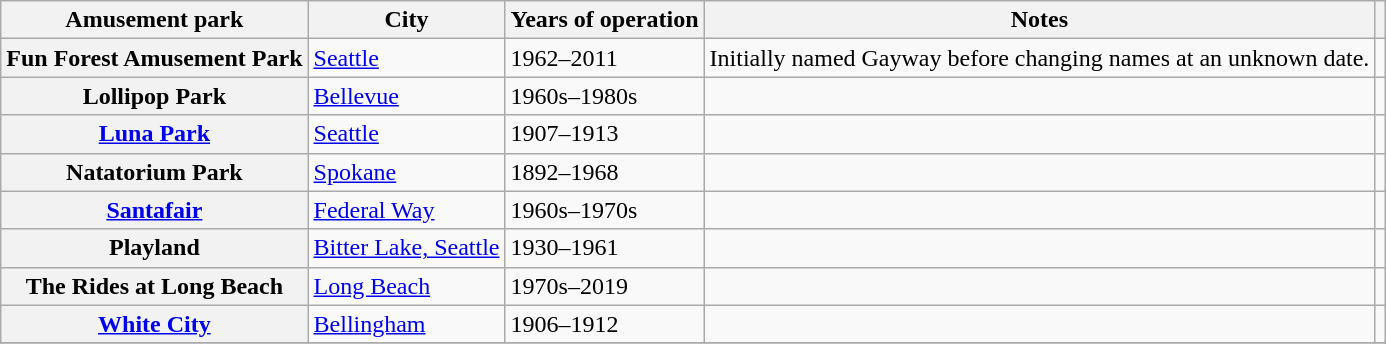<table class="wikitable plainrowheaders sortable">
<tr>
<th scope="col">Amusement park</th>
<th scope="col">City</th>
<th scope="col">Years of operation</th>
<th scope="col" class="unsortable">Notes</th>
<th scope="col" class="unsortable"></th>
</tr>
<tr>
<th scope="row">Fun Forest Amusement Park</th>
<td><a href='#'>Seattle</a></td>
<td>1962–2011</td>
<td>Initially named Gayway before changing names at an unknown date.</td>
<td style="text-align:center;"></td>
</tr>
<tr>
<th scope="row">Lollipop Park</th>
<td><a href='#'>Bellevue</a></td>
<td>1960s–1980s</td>
<td></td>
<td style="text-align:center;"></td>
</tr>
<tr>
<th scope="row"><a href='#'>Luna Park</a></th>
<td><a href='#'>Seattle</a></td>
<td>1907–1913</td>
<td></td>
<td style="text-align:center;"></td>
</tr>
<tr>
<th scope="row">Natatorium Park</th>
<td><a href='#'>Spokane</a></td>
<td>1892–1968</td>
<td></td>
<td style="text-align:center;"></td>
</tr>
<tr>
<th scope="row"><a href='#'>Santafair</a></th>
<td><a href='#'>Federal Way</a></td>
<td>1960s–1970s</td>
<td></td>
<td style="text-align:center;"></td>
</tr>
<tr>
<th scope="row">Playland</th>
<td><a href='#'>Bitter Lake, Seattle</a></td>
<td>1930–1961</td>
<td></td>
<td style="text-align:center;"></td>
</tr>
<tr>
<th scope="row">The Rides at Long Beach</th>
<td><a href='#'>Long Beach</a></td>
<td>1970s–2019</td>
<td></td>
<td style="text-align:center;"></td>
</tr>
<tr>
<th scope="row"><a href='#'>White City</a></th>
<td><a href='#'>Bellingham</a></td>
<td>1906–1912</td>
<td></td>
<td style="text-align:center;"></td>
</tr>
<tr>
</tr>
</table>
